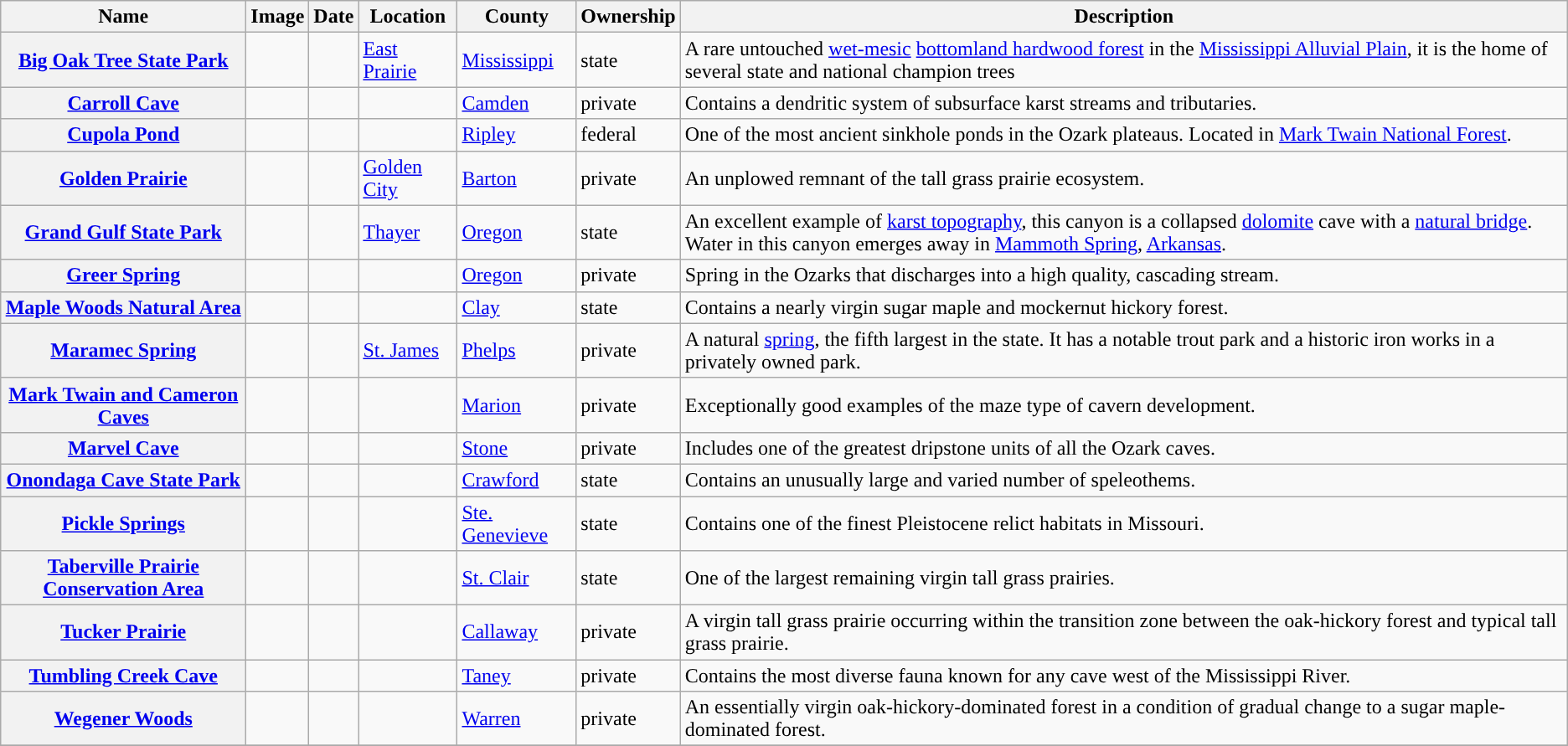<table class="wikitable sortable" align="center">
<tr>
<th style="background-color:">Name</th>
<th style="background-color:">Image</th>
<th style="background-color:">Date</th>
<th style="background-color:">Location</th>
<th style="background-color:">County</th>
<th style="background-color:">Ownership</th>
<th style="background-color:">Description</th>
</tr>
<tr>
<th><a href='#'>Big Oak Tree State Park</a></th>
<td></td>
<td></td>
<td><a href='#'>East Prairie</a> <small></small></td>
<td><a href='#'>Mississippi</a></td>
<td>state</td>
<td>A rare untouched <a href='#'>wet-mesic</a> <a href='#'>bottomland hardwood forest</a> in the <a href='#'>Mississippi Alluvial Plain</a>, it is the home of several state and national champion trees</td>
</tr>
<tr>
<th><a href='#'>Carroll Cave</a></th>
<td></td>
<td></td>
<td></td>
<td><a href='#'>Camden</a></td>
<td>private</td>
<td>Contains a dendritic system of subsurface karst streams and tributaries.</td>
</tr>
<tr>
<th><a href='#'>Cupola Pond</a></th>
<td></td>
<td></td>
<td></td>
<td><a href='#'>Ripley</a></td>
<td>federal</td>
<td>One of the most ancient sinkhole ponds in the Ozark plateaus. Located in <a href='#'>Mark Twain National Forest</a>.</td>
</tr>
<tr>
<th><a href='#'>Golden Prairie</a></th>
<td></td>
<td></td>
<td><a href='#'>Golden City</a> <small></small></td>
<td><a href='#'>Barton</a></td>
<td>private</td>
<td>An unplowed remnant of the tall grass prairie ecosystem.</td>
</tr>
<tr>
<th><a href='#'>Grand Gulf State Park</a></th>
<td></td>
<td></td>
<td><a href='#'>Thayer</a> <small></small></td>
<td><a href='#'>Oregon</a></td>
<td>state</td>
<td>An excellent example of <a href='#'>karst topography</a>, this canyon is a collapsed <a href='#'>dolomite</a> cave with a  <a href='#'>natural bridge</a>.  Water in this canyon emerges  away in <a href='#'>Mammoth Spring</a>, <a href='#'>Arkansas</a>.</td>
</tr>
<tr>
<th><a href='#'>Greer Spring</a></th>
<td></td>
<td></td>
<td></td>
<td><a href='#'>Oregon</a></td>
<td>private</td>
<td>Spring in the Ozarks that discharges into a high quality, cascading stream.</td>
</tr>
<tr>
<th><a href='#'>Maple Woods Natural Area</a></th>
<td></td>
<td></td>
<td></td>
<td><a href='#'>Clay</a></td>
<td>state</td>
<td>Contains a nearly virgin sugar maple and mockernut hickory forest.</td>
</tr>
<tr>
<th><a href='#'>Maramec Spring</a></th>
<td></td>
<td></td>
<td><a href='#'>St. James</a> <small></small></td>
<td><a href='#'>Phelps</a></td>
<td>private</td>
<td>A natural <a href='#'>spring</a>, the fifth largest in the state.  It has a notable trout park and a historic iron works in a privately owned park.</td>
</tr>
<tr>
<th><a href='#'>Mark Twain and Cameron Caves</a></th>
<td></td>
<td></td>
<td></td>
<td><a href='#'>Marion</a></td>
<td>private</td>
<td>Exceptionally good examples of the maze type of cavern development.</td>
</tr>
<tr>
<th><a href='#'>Marvel Cave</a></th>
<td></td>
<td></td>
<td></td>
<td><a href='#'>Stone</a></td>
<td>private</td>
<td>Includes one of the greatest dripstone units of all the Ozark caves.</td>
</tr>
<tr>
<th><a href='#'>Onondaga Cave State Park</a></th>
<td></td>
<td></td>
<td></td>
<td><a href='#'>Crawford</a></td>
<td>state</td>
<td>Contains an unusually large and varied number of speleothems.</td>
</tr>
<tr>
<th><a href='#'>Pickle Springs</a></th>
<td></td>
<td></td>
<td></td>
<td><a href='#'>Ste. Genevieve</a></td>
<td>state</td>
<td>Contains one of the finest Pleistocene relict habitats in Missouri.</td>
</tr>
<tr>
<th><a href='#'>Taberville Prairie Conservation Area</a></th>
<td></td>
<td></td>
<td></td>
<td><a href='#'>St. Clair</a></td>
<td>state</td>
<td>One of the largest remaining virgin tall grass prairies.</td>
</tr>
<tr>
<th><a href='#'>Tucker Prairie</a></th>
<td></td>
<td></td>
<td></td>
<td><a href='#'>Callaway</a></td>
<td>private</td>
<td>A virgin tall grass prairie occurring within the transition zone between the oak-hickory forest and typical tall grass prairie.</td>
</tr>
<tr>
<th><a href='#'>Tumbling Creek Cave</a></th>
<td></td>
<td></td>
<td></td>
<td><a href='#'>Taney</a></td>
<td>private</td>
<td>Contains the most diverse fauna known for any cave west of the Mississippi River.</td>
</tr>
<tr>
<th><a href='#'>Wegener Woods</a></th>
<td></td>
<td></td>
<td></td>
<td><a href='#'>Warren</a></td>
<td>private</td>
<td>An essentially virgin oak-hickory-dominated forest in a condition of gradual change to a sugar maple-dominated forest.</td>
</tr>
<tr>
</tr>
</table>
